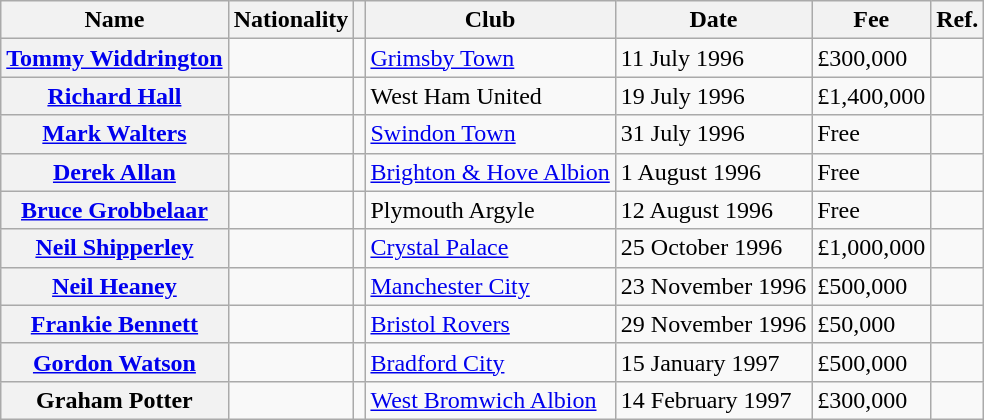<table class="wikitable plainrowheaders">
<tr>
<th scope="col">Name</th>
<th scope="col">Nationality</th>
<th scope="col"></th>
<th scope="col">Club</th>
<th scope="col">Date</th>
<th scope="col">Fee</th>
<th scope="col">Ref.</th>
</tr>
<tr>
<th scope="row"><a href='#'>Tommy Widdrington</a></th>
<td></td>
<td align="center"></td>
<td> <a href='#'>Grimsby Town</a></td>
<td>11 July 1996</td>
<td>£300,000</td>
<td align="center"></td>
</tr>
<tr>
<th scope="row"><a href='#'>Richard Hall</a></th>
<td></td>
<td align="center"></td>
<td> West Ham United</td>
<td>19 July 1996</td>
<td>£1,400,000</td>
<td align="center"></td>
</tr>
<tr>
<th scope="row"><a href='#'>Mark Walters</a></th>
<td></td>
<td align="center"></td>
<td> <a href='#'>Swindon Town</a></td>
<td>31 July 1996</td>
<td>Free</td>
<td align="center"></td>
</tr>
<tr>
<th scope="row"><a href='#'>Derek Allan</a></th>
<td></td>
<td align="center"></td>
<td> <a href='#'>Brighton & Hove Albion</a></td>
<td>1 August 1996</td>
<td>Free</td>
<td align="center"></td>
</tr>
<tr>
<th scope="row"><a href='#'>Bruce Grobbelaar</a></th>
<td></td>
<td align="center"></td>
<td> Plymouth Argyle</td>
<td>12 August 1996</td>
<td>Free</td>
<td align="center"></td>
</tr>
<tr>
<th scope="row"><a href='#'>Neil Shipperley</a></th>
<td></td>
<td align="center"></td>
<td> <a href='#'>Crystal Palace</a></td>
<td>25 October 1996</td>
<td>£1,000,000</td>
<td align="center"></td>
</tr>
<tr>
<th scope="row"><a href='#'>Neil Heaney</a></th>
<td></td>
<td align="center"></td>
<td> <a href='#'>Manchester City</a></td>
<td>23 November 1996</td>
<td>£500,000</td>
<td align="center"></td>
</tr>
<tr>
<th scope="row"><a href='#'>Frankie Bennett</a></th>
<td></td>
<td align="center"></td>
<td> <a href='#'>Bristol Rovers</a></td>
<td>29 November 1996</td>
<td>£50,000</td>
<td align="center"></td>
</tr>
<tr>
<th scope="row"><a href='#'>Gordon Watson</a></th>
<td></td>
<td align="center"></td>
<td> <a href='#'>Bradford City</a></td>
<td>15 January 1997</td>
<td>£500,000</td>
<td align="center"></td>
</tr>
<tr>
<th scope="row">Graham Potter</th>
<td></td>
<td align="center"></td>
<td> <a href='#'>West Bromwich Albion</a></td>
<td>14 February 1997</td>
<td>£300,000</td>
<td align="center"></td>
</tr>
</table>
